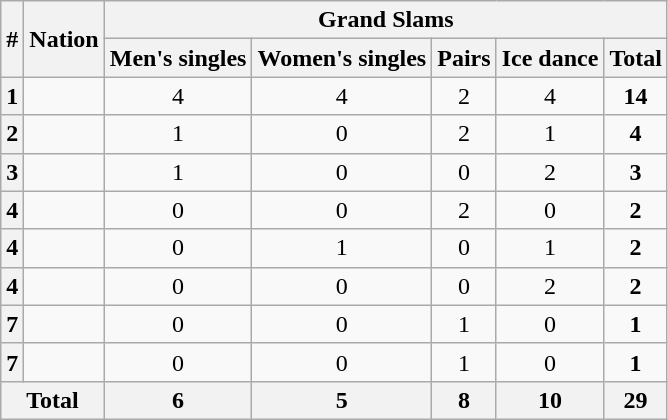<table class="wikitable sortable" style="text-align: center;">
<tr>
<th rowspan="2">#</th>
<th rowspan="2">Nation</th>
<th colspan="5">Grand Slams</th>
</tr>
<tr>
<th>Men's singles</th>
<th>Women's singles</th>
<th>Pairs</th>
<th>Ice dance</th>
<th>Total</th>
</tr>
<tr>
<th>1</th>
<td></td>
<td>4</td>
<td>4</td>
<td>2</td>
<td>4</td>
<td><strong>14</strong></td>
</tr>
<tr>
<th>2</th>
<td></td>
<td>1</td>
<td>0</td>
<td>2</td>
<td>1</td>
<td><strong>4</strong></td>
</tr>
<tr>
<th>3</th>
<td></td>
<td>1</td>
<td>0</td>
<td>0</td>
<td>2</td>
<td><strong>3</strong></td>
</tr>
<tr>
<th>4</th>
<td></td>
<td>0</td>
<td>0</td>
<td>2</td>
<td>0</td>
<td><strong>2</strong></td>
</tr>
<tr>
<th>4</th>
<td></td>
<td>0</td>
<td>1</td>
<td>0</td>
<td>1</td>
<td><strong>2</strong></td>
</tr>
<tr>
<th>4</th>
<td></td>
<td>0</td>
<td>0</td>
<td>0</td>
<td>2</td>
<td><strong>2</strong></td>
</tr>
<tr>
<th>7</th>
<td></td>
<td>0</td>
<td>0</td>
<td>1</td>
<td>0</td>
<td><strong>1</strong></td>
</tr>
<tr>
<th>7</th>
<td></td>
<td>0</td>
<td>0</td>
<td>1</td>
<td>0</td>
<td><strong>1</strong></td>
</tr>
<tr class="sortbottom">
<th colspan="2">Total</th>
<th>6</th>
<th>5</th>
<th>8</th>
<th>10</th>
<th>29</th>
</tr>
</table>
